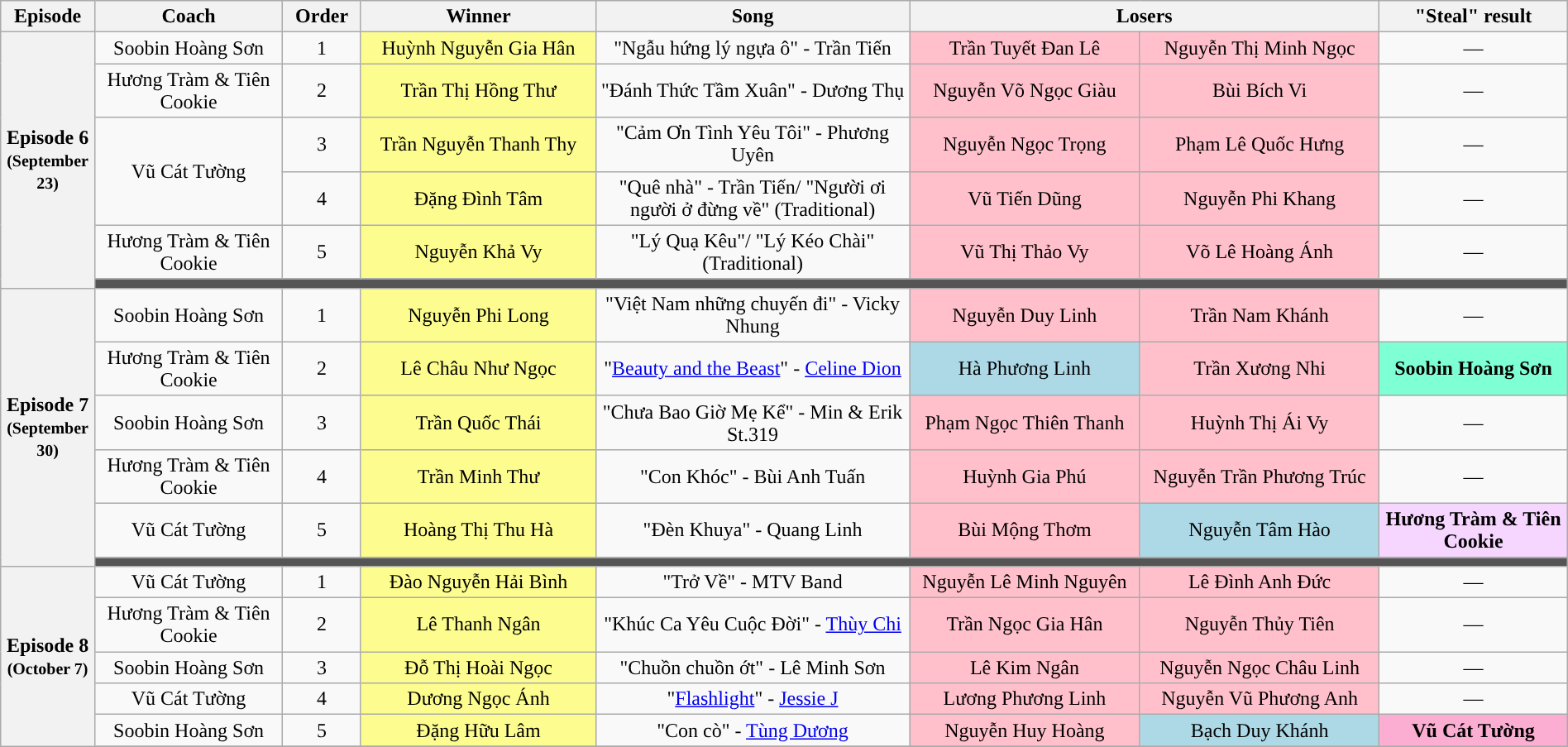<table class="wikitable" style="text-align:center; width:100%;">
<tr>
<th style="width:6%;">Episode</th>
<th style="width:12%;">Coach</th>
<th style="width:05%;">Order</th>
<th style="width:15%;">Winner</th>
<th style="width:20%;">Song</th>
<th style="width:30%;" colspan="2">Losers</th>
<th style="width:12%;">"Steal" result</th>
</tr>
<tr>
<th rowspan="6">Episode 6 <br><small>(September 23)</small></th>
<td>Soobin Hoàng Sơn</td>
<td>1</td>
<td style="background-color:#FDFC8F;">Huỳnh Nguyễn Gia Hân</td>
<td>"Ngẫu hứng lý ngựa ô" - Trần Tiến</td>
<td style="background-color:pink;">Trần Tuyết Đan Lê</td>
<td style="background-color:pink;">Nguyễn Thị Minh Ngọc</td>
<td>—</td>
</tr>
<tr>
<td>Hương Tràm & Tiên Cookie</td>
<td>2</td>
<td style="background-color:#FDFC8F;">Trần Thị Hồng Thư</td>
<td>"Đánh Thức Tầm Xuân" - Dương Thụ</td>
<td style="background-color:pink;">Nguyễn Võ Ngọc Giàu</td>
<td style="background-color:pink;">Bùi Bích Vi</td>
<td>—</td>
</tr>
<tr>
<td rowspan="2">Vũ Cát Tường</td>
<td>3</td>
<td style="background-color:#FDFC8F;">Trần Nguyễn Thanh Thy</td>
<td>"Cảm Ơn Tình Yêu Tôi" - Phương Uyên</td>
<td style="background-color:pink;">Nguyễn Ngọc Trọng</td>
<td style="background-color:pink;">Phạm Lê Quốc Hưng</td>
<td>—</td>
</tr>
<tr>
<td>4</td>
<td style="background-color:#FDFC8F;">Đặng Đình Tâm</td>
<td>"Quê nhà" - Trần Tiến/ "Người ơi người ở đừng về" (Traditional)</td>
<td style="background-color:pink;">Vũ Tiến Dũng</td>
<td style="background-color:pink;">Nguyễn Phi Khang</td>
<td>—</td>
</tr>
<tr>
<td>Hương Tràm & Tiên Cookie</td>
<td>5</td>
<td style="background-color:#FDFC8F;">Nguyễn Khả Vy</td>
<td>"Lý Quạ Kêu"/ "Lý Kéo Chài" (Traditional)</td>
<td style="background-color:pink;">Vũ Thị Thảo Vy</td>
<td style="background-color:pink;">Võ Lê Hoàng Ánh</td>
<td>—</td>
</tr>
<tr>
<td colspan="7" style="background:#555;"></td>
</tr>
<tr>
<th rowspan="6">Episode 7 <br><small>(September 30)</small></th>
<td>Soobin Hoàng Sơn</td>
<td>1</td>
<td style="background-color:#FDFC8F;">Nguyễn Phi Long</td>
<td>"Việt Nam những chuyến đi" - Vicky Nhung</td>
<td style="background-color:pink;">Nguyễn Duy Linh</td>
<td style="background-color:pink;">Trần Nam Khánh</td>
<td>—</td>
</tr>
<tr>
<td>Hương Tràm & Tiên Cookie</td>
<td>2</td>
<td style="background-color:#FDFC8F;">Lê Châu Như Ngọc</td>
<td>"<a href='#'>Beauty and the Beast</a>" - <a href='#'>Celine Dion</a></td>
<td style="background-color:lightblue;">Hà Phương Linh</td>
<td style="background-color:pink;">Trần Xương Nhi</td>
<td bgcolor="#7FFFD4"><strong>Soobin Hoàng Sơn</strong></td>
</tr>
<tr>
<td>Soobin Hoàng Sơn</td>
<td>3</td>
<td style="background-color:#FDFC8F;">Trần Quốc Thái</td>
<td>"Chưa Bao Giờ Mẹ Kể" - Min & Erik St.319</td>
<td style="background-color:pink;">Phạm Ngọc Thiên Thanh</td>
<td style="background-color:pink;">Huỳnh Thị Ái Vy</td>
<td>—</td>
</tr>
<tr>
<td>Hương Tràm & Tiên Cookie</td>
<td>4</td>
<td style="background-color:#FDFC8F;">Trần Minh Thư</td>
<td>"Con Khóc" - Bùi Anh Tuấn</td>
<td style="background-color:pink;">Huỳnh Gia Phú</td>
<td style="background-color:pink;">Nguyễn Trần Phương Trúc</td>
<td>—</td>
</tr>
<tr>
<td>Vũ Cát Tường</td>
<td>5</td>
<td style="background-color:#FDFC8F;">Hoàng Thị Thu Hà</td>
<td>"Đèn Khuya" - Quang Linh</td>
<td style="background-color:pink;">Bùi Mộng Thơm</td>
<td style="background-color:lightblue;">Nguyễn Tâm Hào</td>
<td bgcolor="#F6D6FE"><strong>Hương Tràm & Tiên Cookie</strong></td>
</tr>
<tr>
<td colspan="7" style="background:#555;"></td>
</tr>
<tr>
<th rowspan="6">Episode 8 <br><small>(October 7)</small></th>
<td>Vũ Cát Tường</td>
<td>1</td>
<td style="background-color:#FDFC8F;">Đào Nguyễn Hải Bình</td>
<td>"Trở Về" - MTV Band</td>
<td style="background-color:pink;">Nguyễn Lê Minh Nguyên</td>
<td style="background-color:pink;">Lê Đình Anh Đức</td>
<td>—</td>
</tr>
<tr>
<td>Hương Tràm & Tiên Cookie</td>
<td>2</td>
<td style="background-color:#FDFC8F;">Lê Thanh Ngân</td>
<td>"Khúc Ca Yêu Cuộc Đời" - <a href='#'>Thùy Chi</a></td>
<td style="background-color:pink;">Trần Ngọc Gia Hân</td>
<td style="background-color:pink;">Nguyễn Thủy Tiên</td>
<td>—</td>
</tr>
<tr>
<td>Soobin Hoàng Sơn</td>
<td>3</td>
<td style="background-color:#FDFC8F;">Đỗ Thị Hoài Ngọc</td>
<td>"Chuồn chuồn ớt" - Lê Minh Sơn</td>
<td style="background-color:pink;">Lê Kim Ngân</td>
<td style="background-color:pink;">Nguyễn Ngọc Châu Linh</td>
<td>—</td>
</tr>
<tr>
<td>Vũ Cát Tường</td>
<td>4</td>
<td style="background-color:#FDFC8F;">Dương Ngọc Ánh</td>
<td>"<a href='#'>Flashlight</a>" - <a href='#'>Jessie J</a></td>
<td style="background-color:pink;">Lương Phương Linh</td>
<td style="background-color:pink;">Nguyễn Vũ Phương Anh</td>
<td>—</td>
</tr>
<tr>
<td>Soobin Hoàng Sơn</td>
<td>5</td>
<td style="background-color:#FDFC8F;">Đặng Hữu Lâm</td>
<td>"Con cò" - <a href='#'>Tùng Dương</a></td>
<td style="background-color:pink;">Nguyễn Huy Hoàng</td>
<td style="background-color:lightblue;">Bạch Duy Khánh</td>
<td bgcolor="#FBAED2"><strong>Vũ Cát Tường</strong></td>
</tr>
<tr>
</tr>
</table>
